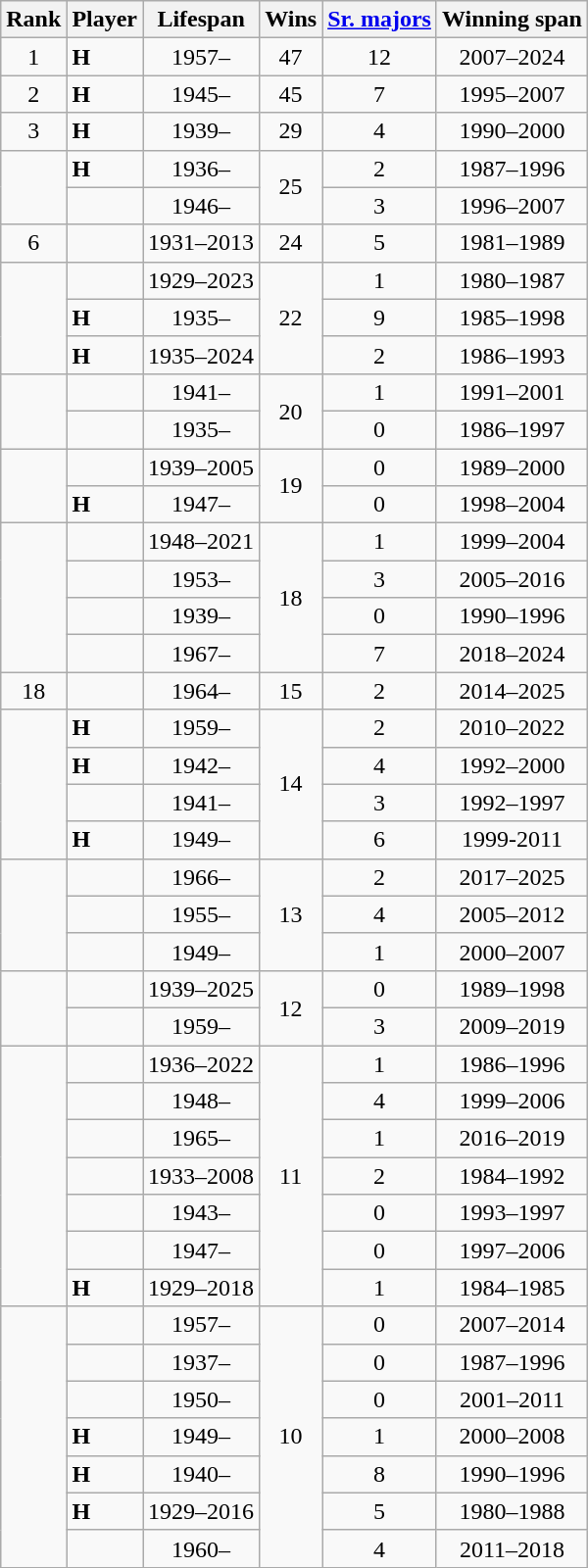<table class="sortable wikitable">
<tr>
<th>Rank</th>
<th>Player</th>
<th>Lifespan</th>
<th>Wins</th>
<th><a href='#'>Sr. majors</a></th>
<th>Winning span</th>
</tr>
<tr>
<td align=center>1</td>
<td>  <strong>H</strong></td>
<td align=center>1957–</td>
<td align=center>47</td>
<td align=center>12</td>
<td align=center>2007–2024</td>
</tr>
<tr>
<td align=center>2</td>
<td>  <strong>H</strong></td>
<td align=center>1945–</td>
<td align=center>45</td>
<td align=center>7</td>
<td align=center>1995–2007</td>
</tr>
<tr>
<td align=center>3</td>
<td>  <strong>H</strong></td>
<td align=center>1939–</td>
<td align=center>29</td>
<td align=center>4</td>
<td align=center>1990–2000</td>
</tr>
<tr>
<td rowspan=2 align=center></td>
<td>  <strong>H</strong></td>
<td align=center>1936–</td>
<td rowspan=2 align=center>25</td>
<td align=center>2</td>
<td align=center>1987–1996</td>
</tr>
<tr>
<td> </td>
<td align=center>1946–</td>
<td align=center>3</td>
<td align=center>1996–2007</td>
</tr>
<tr>
<td align=center>6</td>
<td> </td>
<td align=center>1931–2013</td>
<td align=center>24</td>
<td align=center>5</td>
<td align=center>1981–1989</td>
</tr>
<tr>
<td rowspan=3 align=center></td>
<td> </td>
<td align=center>1929–2023</td>
<td rowspan=3 align=center>22</td>
<td align=center>1</td>
<td align=center>1980–1987</td>
</tr>
<tr>
<td>  <strong>H</strong></td>
<td align=center>1935–</td>
<td align=center>9</td>
<td align=center>1985–1998</td>
</tr>
<tr>
<td>  <strong>H</strong></td>
<td align=center>1935–2024</td>
<td align="center">2</td>
<td align=center>1986–1993</td>
</tr>
<tr>
<td rowspan=2 align=center></td>
<td> </td>
<td align=center>1941–</td>
<td rowspan=2 align=center>20</td>
<td align=center>1</td>
<td align=center>1991–2001</td>
</tr>
<tr>
<td> </td>
<td align=center>1935–</td>
<td align=center>0</td>
<td align=center>1986–1997</td>
</tr>
<tr>
<td rowspan=2 align=center></td>
<td> </td>
<td align=center>1939–2005</td>
<td rowspan=2 align=center>19</td>
<td align=center>0</td>
<td align=center>1989–2000</td>
</tr>
<tr>
<td>  <strong>H</strong></td>
<td align=center>1947–</td>
<td align=center>0</td>
<td align=center>1998–2004</td>
</tr>
<tr>
<td rowspan=4 align=center></td>
<td> </td>
<td align=center>1948–2021</td>
<td rowspan=4 align=center>18</td>
<td align=center>1</td>
<td align=center>1999–2004</td>
</tr>
<tr>
<td> </td>
<td align=center>1953–</td>
<td align=center>3</td>
<td align=center>2005–2016</td>
</tr>
<tr>
<td> </td>
<td align=center>1939–</td>
<td align=center>0</td>
<td align=center>1990–1996</td>
</tr>
<tr>
<td> </td>
<td align=center>1967–</td>
<td align=center>7</td>
<td align=center>2018–2024</td>
</tr>
<tr>
<td align=center>18</td>
<td> </td>
<td align=center>1964–</td>
<td align=center>15</td>
<td align=center>2</td>
<td align=center>2014–2025</td>
</tr>
<tr>
<td rowspan=4 align=center></td>
<td>  <strong>H</strong></td>
<td align=center>1959–</td>
<td rowspan=4 align=center>14</td>
<td align=center>2</td>
<td align=center>2010–2022</td>
</tr>
<tr>
<td>  <strong>H</strong></td>
<td align=center>1942–</td>
<td align=center>4</td>
<td align=center>1992–2000</td>
</tr>
<tr>
<td> </td>
<td align=center>1941–</td>
<td align=center>3</td>
<td align=center>1992–1997</td>
</tr>
<tr>
<td>  <strong>H</strong></td>
<td align=center>1949–</td>
<td align=center>6</td>
<td align=center>1999-2011</td>
</tr>
<tr>
<td rowspan=3 align=center></td>
<td> </td>
<td align=center>1966–</td>
<td rowspan=3 align=center>13</td>
<td align=center>2</td>
<td align=center>2017–2025</td>
</tr>
<tr>
<td> </td>
<td align=center>1955–</td>
<td align=center>4</td>
<td align=center>2005–2012</td>
</tr>
<tr>
<td> </td>
<td align=center>1949–</td>
<td align=center>1</td>
<td align=center>2000–2007</td>
</tr>
<tr>
<td rowspan=2 align=center></td>
<td> </td>
<td align=center>1939–2025</td>
<td rowspan=2 align=center>12</td>
<td align=center>0</td>
<td align=center>1989–1998</td>
</tr>
<tr>
<td> </td>
<td align=center>1959–</td>
<td align=center>3</td>
<td align=center>2009–2019</td>
</tr>
<tr>
<td rowspan=7 align=center></td>
<td> </td>
<td align=center>1936–2022</td>
<td rowspan=7 align=center>11</td>
<td align=center>1</td>
<td align=center>1986–1996</td>
</tr>
<tr>
<td> </td>
<td align=center>1948–</td>
<td align=center>4</td>
<td align=center>1999–2006</td>
</tr>
<tr>
<td> </td>
<td align=center>1965–</td>
<td align=center>1</td>
<td align=center>2016–2019</td>
</tr>
<tr>
<td> </td>
<td align=center>1933–2008</td>
<td align=center>2</td>
<td align=center>1984–1992</td>
</tr>
<tr>
<td> </td>
<td align=center>1943–</td>
<td align=center>0</td>
<td align=center>1993–1997</td>
</tr>
<tr>
<td> </td>
<td align=center>1947–</td>
<td align=center>0</td>
<td align=center>1997–2006</td>
</tr>
<tr>
<td>  <strong>H</strong></td>
<td align=center>1929–2018</td>
<td align=center>1</td>
<td align=center>1984–1985</td>
</tr>
<tr>
<td rowspan=7 align=center></td>
<td> </td>
<td align=center>1957–</td>
<td rowspan=7 align=center>10</td>
<td align=center>0</td>
<td align=center>2007–2014</td>
</tr>
<tr>
<td> </td>
<td align=center>1937–</td>
<td align=center>0</td>
<td align=center>1987–1996</td>
</tr>
<tr>
<td> </td>
<td align=center>1950–</td>
<td align=center>0</td>
<td align=center>2001–2011</td>
</tr>
<tr>
<td>  <strong>H</strong></td>
<td align=center>1949–</td>
<td align=center>1</td>
<td align=center>2000–2008</td>
</tr>
<tr>
<td>  <strong>H</strong></td>
<td align=center>1940–</td>
<td align=center>8</td>
<td align=center>1990–1996</td>
</tr>
<tr>
<td>  <strong>H</strong></td>
<td align=center>1929–2016</td>
<td align=center>5</td>
<td align=center>1980–1988</td>
</tr>
<tr>
<td> </td>
<td align=center>1960–</td>
<td align=center>4</td>
<td align=center>2011–2018</td>
</tr>
</table>
